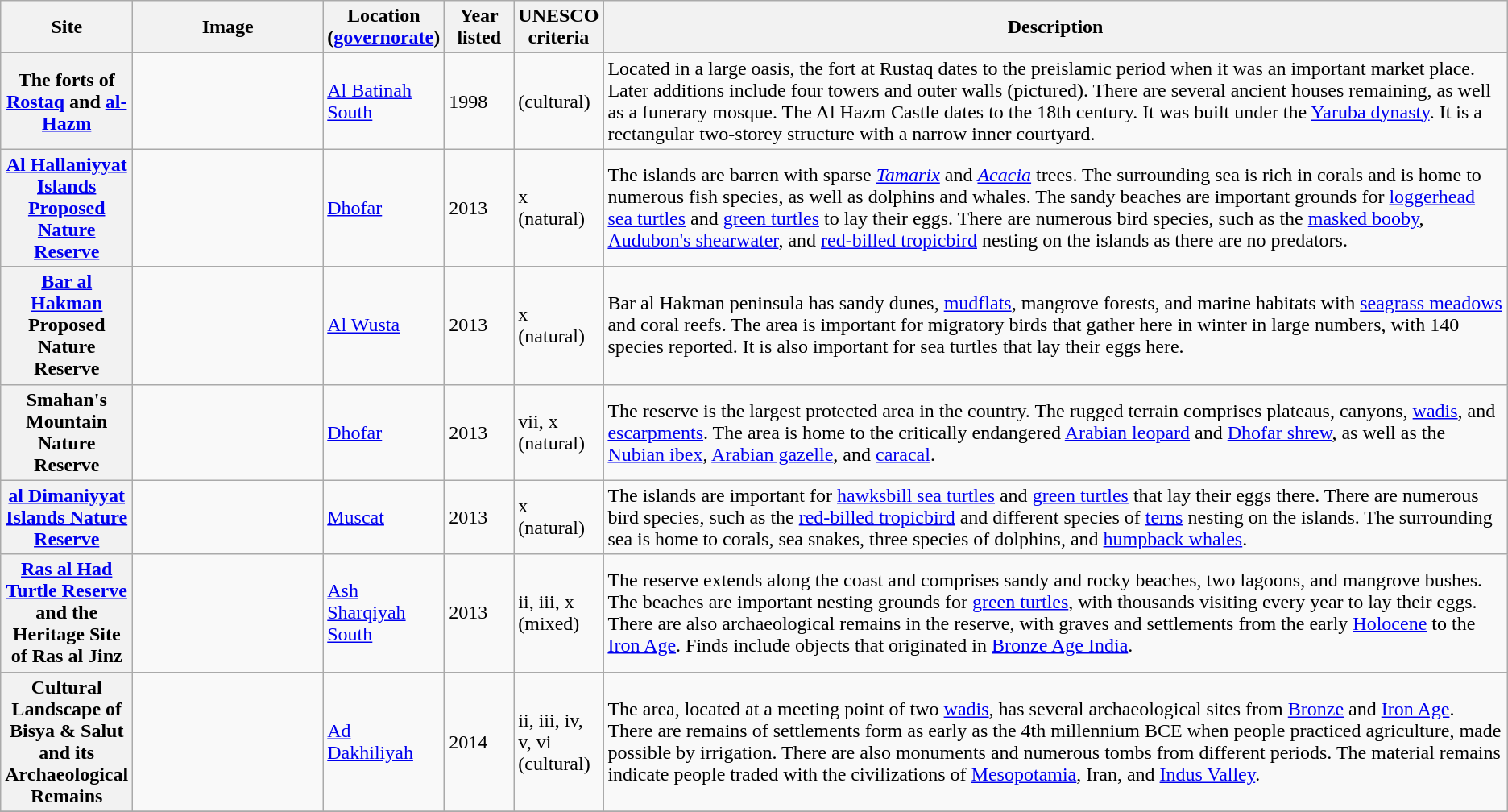<table class="wikitable sortable plainrowheaders">
<tr>
<th style="width:100px;" scope="col">Site</th>
<th class="unsortable" style="width:150px;" scope="col">Image</th>
<th style="width:80px;" scope="col">Location (<a href='#'>governorate</a>)</th>
<th style="width:50px;" scope="col">Year listed</th>
<th style="width:60px;" scope="col">UNESCO criteria</th>
<th scope="col" class="unsortable">Description</th>
</tr>
<tr>
<th scope="row">The forts of <a href='#'>Rostaq</a> and <a href='#'>al-Hazm</a></th>
<td></td>
<td><a href='#'>Al Batinah South</a></td>
<td>1998</td>
<td>(cultural)</td>
<td>Located in a large oasis, the fort at Rustaq dates to the preislamic period when it was an important market place. Later additions include four towers and outer walls (pictured). There are several ancient houses remaining, as well as a funerary mosque. The Al Hazm Castle dates to the 18th century. It was built under the <a href='#'>Yaruba dynasty</a>. It is a rectangular two-storey structure with a narrow inner courtyard.</td>
</tr>
<tr>
<th scope="row"><a href='#'>Al Hallaniyyat Islands Proposed Nature Reserve</a></th>
<td></td>
<td><a href='#'>Dhofar</a></td>
<td>2013</td>
<td>x (natural)</td>
<td>The islands are barren with sparse <em><a href='#'>Tamarix</a></em> and <em><a href='#'>Acacia</a></em> trees. The surrounding sea is rich in corals and is home to numerous fish species, as well as dolphins and whales. The sandy beaches are important grounds for <a href='#'>loggerhead sea turtles</a> and <a href='#'>green turtles</a> to lay their eggs. There are numerous bird species, such as the <a href='#'>masked booby</a>, <a href='#'>Audubon's shearwater</a>, and <a href='#'>red-billed tropicbird</a> nesting on the islands as there are no predators.</td>
</tr>
<tr>
<th scope="row"><a href='#'>Bar al Hakman</a> Proposed Nature Reserve</th>
<td></td>
<td><a href='#'>Al Wusta</a></td>
<td>2013</td>
<td>x (natural)</td>
<td>Bar al Hakman peninsula has sandy dunes, <a href='#'>mudflats</a>, mangrove forests, and marine habitats with <a href='#'>seagrass meadows</a> and coral reefs. The area is important for migratory birds that gather here in winter in large numbers, with 140 species reported. It is also important for sea turtles that lay their eggs here.</td>
</tr>
<tr>
<th scope="row">Smahan's Mountain Nature Reserve</th>
<td></td>
<td><a href='#'>Dhofar</a></td>
<td>2013</td>
<td>vii, x (natural)</td>
<td>The reserve is the largest protected area in the country. The rugged terrain comprises plateaus, canyons, <a href='#'>wadis</a>, and <a href='#'>escarpments</a>. The area is home to the critically endangered <a href='#'>Arabian leopard</a> and <a href='#'>Dhofar shrew</a>, as well as the <a href='#'>Nubian ibex</a>, <a href='#'>Arabian gazelle</a>, and <a href='#'>caracal</a>.</td>
</tr>
<tr>
<th scope="row"><a href='#'>al Dimaniyyat Islands Nature Reserve</a></th>
<td></td>
<td><a href='#'>Muscat</a></td>
<td>2013</td>
<td>x (natural)</td>
<td>The islands are important for <a href='#'>hawksbill sea turtles</a> and <a href='#'>green turtles</a> that lay their eggs there. There are numerous bird species, such as the <a href='#'>red-billed tropicbird</a> and different species of <a href='#'>terns</a> nesting on the islands. The surrounding sea is home to corals, sea snakes, three species of dolphins, and <a href='#'>humpback whales</a>.</td>
</tr>
<tr>
<th scope="row"><a href='#'>Ras al Had Turtle Reserve</a> and the Heritage Site of Ras al Jinz</th>
<td></td>
<td><a href='#'>Ash Sharqiyah South</a></td>
<td>2013</td>
<td>ii, iii, x (mixed)</td>
<td>The reserve extends  along the coast and comprises sandy and rocky beaches, two lagoons, and mangrove bushes. The beaches are important nesting grounds for <a href='#'>green turtles</a>, with thousands visiting every year to lay their eggs. There are also archaeological remains in the reserve, with graves and settlements from the early <a href='#'>Holocene</a> to the <a href='#'>Iron Age</a>. Finds include objects that originated in <a href='#'>Bronze Age India</a>.</td>
</tr>
<tr>
<th scope="row">Cultural Landscape of Bisya & Salut and its Archaeological Remains</th>
<td></td>
<td><a href='#'>Ad Dakhiliyah</a></td>
<td>2014</td>
<td>ii, iii, iv, v, vi (cultural)</td>
<td>The area, located at a meeting point of two <a href='#'>wadis</a>, has several archaeological sites from <a href='#'>Bronze</a> and <a href='#'>Iron Age</a>. There are remains of settlements form as early as the 4th millennium BCE when people practiced agriculture, made possible by irrigation. There are also monuments and numerous tombs from different periods. The material remains indicate people traded with the civilizations of <a href='#'>Mesopotamia</a>, Iran, and <a href='#'>Indus Valley</a>.</td>
</tr>
<tr>
</tr>
</table>
